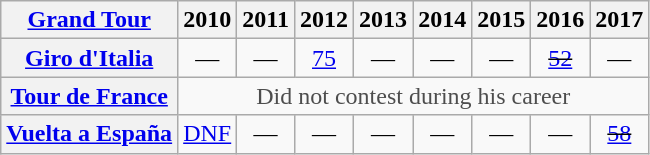<table class="wikitable plainrowheaders">
<tr>
<th scope="col"><a href='#'>Grand Tour</a></th>
<th scope="col">2010</th>
<th scope="col">2011</th>
<th scope="col">2012</th>
<th scope="col">2013</th>
<th scope="col">2014</th>
<th scope="col">2015</th>
<th scope="col">2016</th>
<th scope="col">2017</th>
</tr>
<tr style="text-align:center;">
<th scope="row"> <a href='#'>Giro d'Italia</a></th>
<td>—</td>
<td>—</td>
<td><a href='#'>75</a></td>
<td>—</td>
<td>—</td>
<td>—</td>
<td><s><a href='#'>52</a></s></td>
<td>—</td>
</tr>
<tr style="text-align:center;">
<th scope="row"> <a href='#'>Tour de France</a></th>
<td style="color:#4d4d4d;" colspan=8>Did not contest during his career</td>
</tr>
<tr style="text-align:center;">
<th scope="row"> <a href='#'>Vuelta a España</a></th>
<td><a href='#'>DNF</a></td>
<td>—</td>
<td>—</td>
<td>—</td>
<td>—</td>
<td>—</td>
<td>—</td>
<td><s><a href='#'>58</a></s></td>
</tr>
</table>
